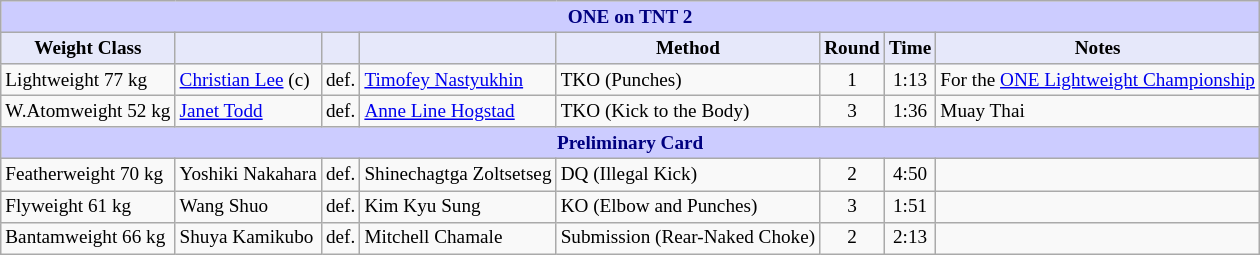<table class="wikitable" style="font-size: 80%;">
<tr>
<th colspan="8" style="background-color: #ccf; color: #000080; text-align: center;"><strong>ONE on TNT 2</strong></th>
</tr>
<tr>
<th colspan="1" style="background-color: #E6E8FA; color: #000000; text-align: center;">Weight Class</th>
<th colspan="1" style="background-color: #E6E8FA; color: #000000; text-align: center;"></th>
<th colspan="1" style="background-color: #E6E8FA; color: #000000; text-align: center;"></th>
<th colspan="1" style="background-color: #E6E8FA; color: #000000; text-align: center;"></th>
<th colspan="1" style="background-color: #E6E8FA; color: #000000; text-align: center;">Method</th>
<th colspan="1" style="background-color: #E6E8FA; color: #000000; text-align: center;">Round</th>
<th colspan="1" style="background-color: #E6E8FA; color: #000000; text-align: center;">Time</th>
<th colspan="1" style="background-color: #E6E8FA; color: #000000; text-align: center;">Notes</th>
</tr>
<tr>
<td>Lightweight 77 kg</td>
<td> <a href='#'>Christian Lee</a> (c)</td>
<td>def.</td>
<td> <a href='#'>Timofey Nastyukhin</a></td>
<td>TKO (Punches)</td>
<td align=center>1</td>
<td align=center>1:13</td>
<td>For the <a href='#'>ONE Lightweight Championship</a></td>
</tr>
<tr>
<td>W.Atomweight 52 kg</td>
<td> <a href='#'>Janet Todd</a></td>
<td>def.</td>
<td> <a href='#'>Anne Line Hogstad</a></td>
<td>TKO (Kick to the Body)</td>
<td align=center>3</td>
<td align=center>1:36</td>
<td>Muay Thai</td>
</tr>
<tr>
<th colspan="8" style="background-color: #ccf; color: #000080; text-align: center;"><strong>Preliminary Card</strong></th>
</tr>
<tr>
<td>Featherweight 70 kg</td>
<td> Yoshiki Nakahara</td>
<td>def.</td>
<td> Shinechagtga Zoltsetseg</td>
<td>DQ (Illegal Kick)</td>
<td align=center>2</td>
<td align=center>4:50</td>
<td></td>
</tr>
<tr>
<td>Flyweight 61 kg</td>
<td> Wang Shuo</td>
<td>def.</td>
<td> Kim Kyu Sung</td>
<td>KO (Elbow and Punches)</td>
<td align=center>3</td>
<td align=center>1:51</td>
<td></td>
</tr>
<tr>
<td>Bantamweight 66 kg</td>
<td> Shuya Kamikubo</td>
<td>def.</td>
<td> Mitchell Chamale</td>
<td>Submission (Rear-Naked Choke)</td>
<td align=center>2</td>
<td align=center>2:13</td>
<td></td>
</tr>
</table>
